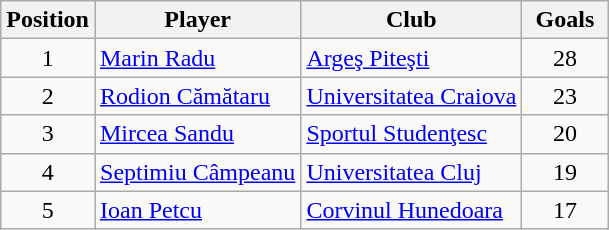<table class="wikitable">
<tr>
<th width="50px">Position</th>
<th>Player</th>
<th>Club</th>
<th width="50px">Goals</th>
</tr>
<tr>
<td rowspan=1 align="center">1</td>
<td><a href='#'>Marin Radu</a></td>
<td><a href='#'>Argeş Piteşti</a></td>
<td align=center>28</td>
</tr>
<tr>
<td rowspan=1 align="center">2</td>
<td><a href='#'>Rodion Cămătaru</a></td>
<td><a href='#'>Universitatea Craiova</a></td>
<td align=center>23</td>
</tr>
<tr>
<td rowspan=1 align="center">3</td>
<td><a href='#'>Mircea Sandu</a></td>
<td><a href='#'>Sportul Studenţesc</a></td>
<td align=center>20</td>
</tr>
<tr>
<td rowspan=1 align="center">4</td>
<td><a href='#'>Septimiu Câmpeanu</a></td>
<td><a href='#'>Universitatea Cluj</a></td>
<td align=center>19</td>
</tr>
<tr>
<td rowspan=1 align="center">5</td>
<td><a href='#'>Ioan Petcu</a></td>
<td><a href='#'>Corvinul Hunedoara</a></td>
<td align=center>17</td>
</tr>
</table>
